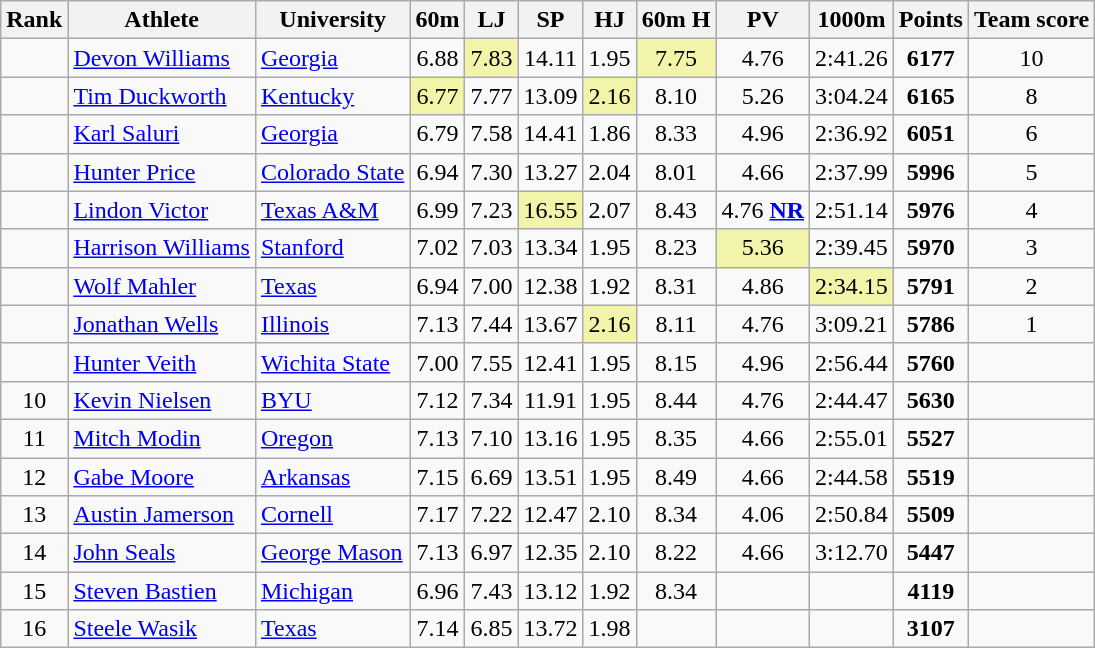<table class="wikitable sortable" style=" text-align:center">
<tr>
<th>Rank</th>
<th>Athlete</th>
<th>University</th>
<th>60m</th>
<th>LJ</th>
<th>SP</th>
<th>HJ</th>
<th>60m H</th>
<th>PV</th>
<th>1000m</th>
<th>Points</th>
<th>Team score</th>
</tr>
<tr>
<td></td>
<td align=left><a href='#'>Devon Williams</a></td>
<td align=left><a href='#'>Georgia</a></td>
<td>6.88</td>
<td bgcolor=#F2F5A9>7.83</td>
<td>14.11</td>
<td>1.95</td>
<td bgcolor=#F2F5A9>7.75</td>
<td>4.76</td>
<td>2:41.26</td>
<td><strong>6177</strong></td>
<td>10</td>
</tr>
<tr>
<td></td>
<td align=left><a href='#'>Tim Duckworth</a></td>
<td align=left><a href='#'>Kentucky</a></td>
<td bgcolor=#F2F5A9>6.77</td>
<td>7.77</td>
<td>13.09</td>
<td bgcolor=#F2F5A9>2.16</td>
<td>8.10</td>
<td>5.26</td>
<td>3:04.24</td>
<td><strong>6165</strong></td>
<td>8</td>
</tr>
<tr>
<td></td>
<td align=left><a href='#'>Karl Saluri</a> </td>
<td align=left><a href='#'>Georgia</a></td>
<td>6.79</td>
<td>7.58</td>
<td>14.41</td>
<td>1.86</td>
<td>8.33</td>
<td>4.96</td>
<td>2:36.92</td>
<td><strong>6051</strong></td>
<td>6</td>
</tr>
<tr>
<td></td>
<td align=left><a href='#'>Hunter Price</a></td>
<td align=left><a href='#'>Colorado State</a></td>
<td>6.94</td>
<td>7.30</td>
<td>13.27</td>
<td>2.04</td>
<td>8.01</td>
<td>4.66</td>
<td>2:37.99</td>
<td><strong>5996</strong></td>
<td>5</td>
</tr>
<tr>
<td></td>
<td align=left><a href='#'>Lindon Victor</a> </td>
<td align=left><a href='#'>Texas A&M</a></td>
<td>6.99</td>
<td>7.23</td>
<td bgcolor=#F2F5A9>16.55</td>
<td>2.07</td>
<td>8.43</td>
<td>4.76 <strong><a href='#'>NR</a></strong></td>
<td>2:51.14</td>
<td><strong>5976</strong></td>
<td>4</td>
</tr>
<tr>
<td></td>
<td align=left><a href='#'>Harrison Williams</a></td>
<td align=left><a href='#'>Stanford</a></td>
<td>7.02</td>
<td>7.03</td>
<td>13.34</td>
<td>1.95</td>
<td>8.23</td>
<td bgcolor=#F2F5A9>5.36</td>
<td>2:39.45</td>
<td><strong>5970</strong></td>
<td>3</td>
</tr>
<tr>
<td></td>
<td align=left><a href='#'>Wolf Mahler</a></td>
<td align=left><a href='#'>Texas</a></td>
<td>6.94</td>
<td>7.00</td>
<td>12.38</td>
<td>1.92</td>
<td>8.31</td>
<td>4.86</td>
<td bgcolor=#F2F5A9>2:34.15</td>
<td><strong>5791</strong></td>
<td>2</td>
</tr>
<tr>
<td></td>
<td align=left><a href='#'>Jonathan Wells</a></td>
<td align=left><a href='#'>Illinois</a></td>
<td>7.13</td>
<td>7.44</td>
<td>13.67</td>
<td bgcolor=#F2F5A9>2.16</td>
<td>8.11</td>
<td>4.76</td>
<td>3:09.21</td>
<td><strong>5786</strong></td>
<td>1</td>
</tr>
<tr>
<td></td>
<td align=left><a href='#'>Hunter Veith</a></td>
<td align=left><a href='#'>Wichita State</a></td>
<td>7.00</td>
<td>7.55</td>
<td>12.41</td>
<td>1.95</td>
<td>8.15</td>
<td>4.96</td>
<td>2:56.44</td>
<td><strong>5760</strong></td>
<td></td>
</tr>
<tr>
<td>10</td>
<td align=left><a href='#'>Kevin Nielsen</a></td>
<td align=left><a href='#'>BYU</a></td>
<td>7.12</td>
<td>7.34</td>
<td>11.91</td>
<td>1.95</td>
<td>8.44</td>
<td>4.76</td>
<td>2:44.47</td>
<td><strong>5630</strong></td>
<td></td>
</tr>
<tr>
<td>11</td>
<td align=left><a href='#'>Mitch Modin</a></td>
<td align=left><a href='#'>Oregon</a></td>
<td>7.13</td>
<td>7.10</td>
<td>13.16</td>
<td>1.95</td>
<td>8.35</td>
<td>4.66</td>
<td>2:55.01</td>
<td><strong>5527</strong></td>
<td></td>
</tr>
<tr>
<td>12</td>
<td align=left><a href='#'>Gabe Moore</a></td>
<td align=left><a href='#'>Arkansas</a></td>
<td>7.15</td>
<td>6.69</td>
<td>13.51</td>
<td>1.95</td>
<td>8.49</td>
<td>4.66</td>
<td>2:44.58</td>
<td><strong>5519</strong></td>
<td></td>
</tr>
<tr>
<td>13</td>
<td align=left><a href='#'>Austin Jamerson</a></td>
<td align=left><a href='#'>Cornell</a></td>
<td>7.17</td>
<td>7.22</td>
<td>12.47</td>
<td>2.10</td>
<td>8.34</td>
<td>4.06</td>
<td>2:50.84</td>
<td><strong>5509</strong></td>
<td></td>
</tr>
<tr>
<td>14</td>
<td align=left><a href='#'>John Seals</a></td>
<td align=left><a href='#'>George Mason</a></td>
<td>7.13</td>
<td>6.97</td>
<td>12.35</td>
<td>2.10</td>
<td>8.22</td>
<td>4.66</td>
<td>3:12.70</td>
<td><strong>5447</strong></td>
<td></td>
</tr>
<tr>
<td>15</td>
<td align=left><a href='#'>Steven Bastien</a></td>
<td align=left><a href='#'>Michigan</a></td>
<td>6.96</td>
<td>7.43</td>
<td>13.12</td>
<td>1.92</td>
<td>8.34</td>
<td></td>
<td></td>
<td><strong>4119</strong></td>
<td></td>
</tr>
<tr>
<td>16</td>
<td align=left><a href='#'>Steele Wasik</a></td>
<td align=left><a href='#'>Texas</a></td>
<td>7.14</td>
<td>6.85</td>
<td>13.72</td>
<td>1.98</td>
<td></td>
<td></td>
<td></td>
<td><strong>3107</strong></td>
<td></td>
</tr>
</table>
